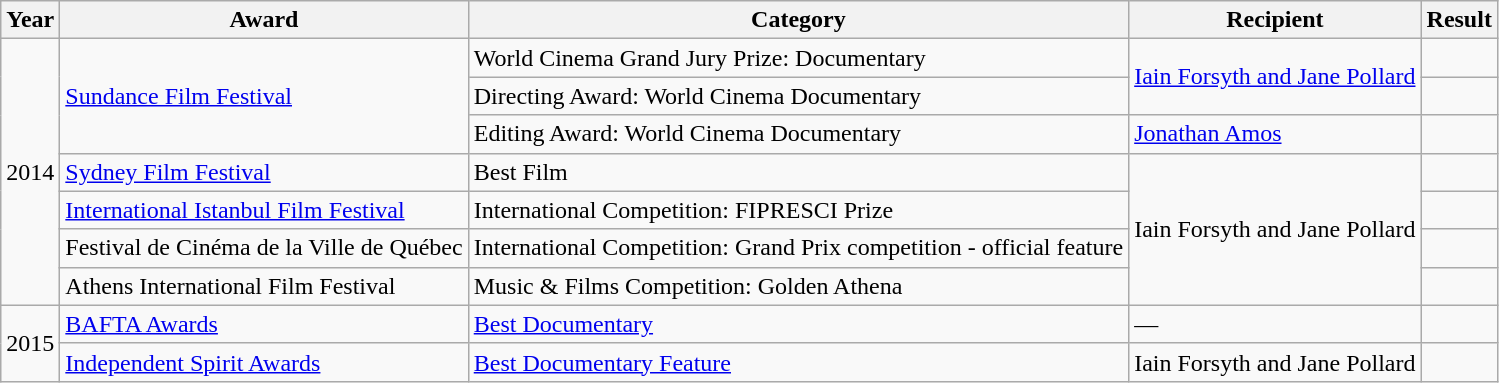<table class="wikitable sortable">
<tr>
<th>Year</th>
<th>Award</th>
<th>Category</th>
<th>Recipient</th>
<th>Result</th>
</tr>
<tr>
<td rowspan="7">2014</td>
<td rowspan="3"><a href='#'>Sundance Film Festival</a></td>
<td>World Cinema Grand Jury Prize: Documentary</td>
<td rowspan="2"><a href='#'>Iain Forsyth and Jane Pollard</a></td>
<td></td>
</tr>
<tr>
<td>Directing Award: World Cinema Documentary</td>
<td></td>
</tr>
<tr>
<td>Editing Award: World Cinema Documentary</td>
<td><a href='#'>Jonathan Amos</a></td>
<td></td>
</tr>
<tr>
<td><a href='#'>Sydney Film Festival</a></td>
<td>Best Film</td>
<td rowspan="4">Iain Forsyth and Jane Pollard</td>
<td></td>
</tr>
<tr>
<td><a href='#'>International Istanbul Film Festival</a></td>
<td>International Competition: FIPRESCI Prize</td>
<td></td>
</tr>
<tr>
<td>Festival de Cinéma de la Ville de Québec</td>
<td>International Competition: Grand Prix competition - official feature</td>
<td></td>
</tr>
<tr>
<td>Athens International Film Festival</td>
<td>Music & Films Competition: Golden Athena</td>
<td></td>
</tr>
<tr>
<td rowspan=2>2015</td>
<td><a href='#'>BAFTA Awards</a></td>
<td><a href='#'>Best Documentary</a></td>
<td>—</td>
<td></td>
</tr>
<tr>
<td><a href='#'>Independent Spirit Awards</a></td>
<td><a href='#'>Best Documentary Feature</a></td>
<td>Iain Forsyth and Jane Pollard</td>
<td></td>
</tr>
</table>
